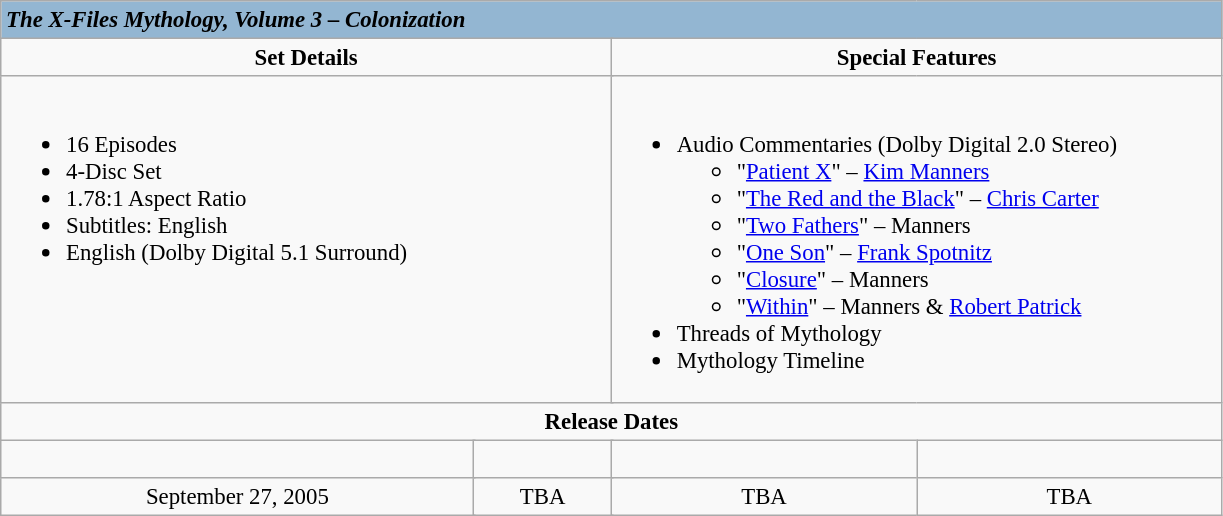<table class="wikitable" style="font-size: 95%;">
<tr style="background:#93B6D2; color:#000000;">
<td colspan="8"><strong><em>The X-Files Mythology, Volume 3 – Colonization</em></strong></td>
</tr>
<tr valign="top">
<td align="center" width="400" colspan="4"><strong>Set Details</strong></td>
<td width="400" align="center" colspan="4"><strong>Special Features</strong></td>
</tr>
<tr valign="top">
<td colspan="4" align="left" width="400"><br><ul><li>16 Episodes</li><li>4-Disc Set</li><li>1.78:1 Aspect Ratio</li><li>Subtitles: English</li><li>English (Dolby Digital 5.1 Surround)</li></ul></td>
<td colspan="4" align="left" width="400"><br><ul><li>Audio Commentaries (Dolby Digital 2.0 Stereo)<ul><li>"<a href='#'>Patient X</a>" – <a href='#'>Kim Manners</a></li><li>"<a href='#'>The Red and the Black</a>" – <a href='#'>Chris Carter</a></li><li>"<a href='#'>Two Fathers</a>" – Manners</li><li>"<a href='#'>One Son</a>" – <a href='#'>Frank Spotnitz</a></li><li>"<a href='#'>Closure</a>" – Manners</li><li>"<a href='#'>Within</a>" – Manners & <a href='#'>Robert Patrick</a></li></ul></li><li>Threads of Mythology</li><li>Mythology Timeline</li></ul></td>
</tr>
<tr>
<td colspan="8" align="center"><strong>Release Dates</strong></td>
</tr>
<tr>
<td align="center" rowspan="1" colspan="2" align="center"><br></td>
<td align="center" rowspan="1" colspan="2" align="center"></td>
<td align="center" rowspan="1" colspan="2" align="center"></td>
<td align="center" rowspan="1" colspan="2" align="center"></td>
</tr>
<tr>
<td align="center" colspan="2" align="center">September 27, 2005</td>
<td align="center" colspan="2" align="center">TBA</td>
<td align="center" colspan="2" align="center">TBA</td>
<td align="center" colspan="2" align="center">TBA</td>
</tr>
</table>
